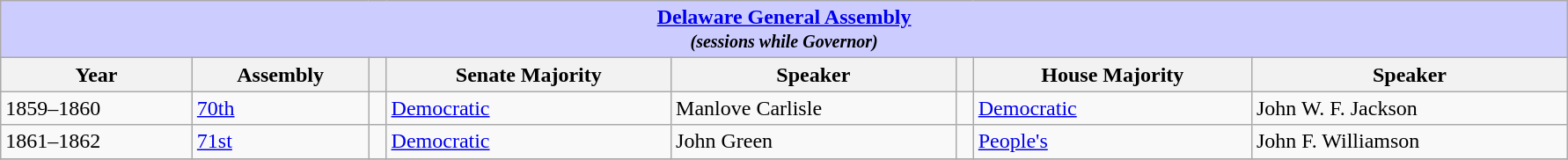<table class=wikitable style="width: 94%" style="text-align: center;" align="center">
<tr bgcolor=#cccccc>
<th colspan=12 style="background: #ccccff;"><strong><a href='#'>Delaware General Assembly</a></strong> <br> <small> <em>(sessions while Governor)</em></small></th>
</tr>
<tr>
<th><strong>Year</strong></th>
<th><strong>Assembly</strong></th>
<th></th>
<th><strong>Senate Majority</strong></th>
<th><strong>Speaker</strong></th>
<th></th>
<th><strong>House Majority</strong></th>
<th><strong>Speaker</strong></th>
</tr>
<tr>
<td>1859–1860</td>
<td><a href='#'>70th</a></td>
<td></td>
<td><a href='#'>Democratic</a></td>
<td>Manlove Carlisle</td>
<td></td>
<td><a href='#'>Democratic</a></td>
<td>John W. F. Jackson</td>
</tr>
<tr>
<td>1861–1862</td>
<td><a href='#'>71st</a></td>
<td></td>
<td><a href='#'>Democratic</a></td>
<td>John Green</td>
<td></td>
<td><a href='#'>People's</a></td>
<td>John F. Williamson</td>
</tr>
<tr>
</tr>
</table>
